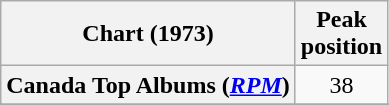<table class="wikitable sortable plainrowheaders" style="text-align:center">
<tr>
<th scope="col">Chart (1973)</th>
<th scope="col">Peak<br> position</th>
</tr>
<tr>
<th scope="row">Canada Top Albums (<em><a href='#'>RPM</a></em>)</th>
<td align="center">38</td>
</tr>
<tr>
</tr>
<tr>
</tr>
<tr>
</tr>
<tr>
</tr>
</table>
